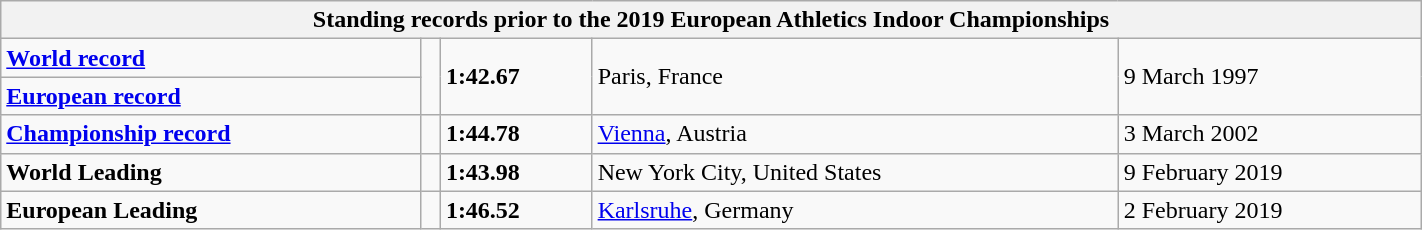<table class="wikitable" width=75%>
<tr>
<th colspan="5">Standing records prior to the 2019 European Athletics Indoor Championships</th>
</tr>
<tr>
<td><strong><a href='#'>World record</a></strong></td>
<td rowspan=2></td>
<td rowspan=2><strong>1:42.67</strong></td>
<td rowspan=2>Paris, France</td>
<td rowspan=2>9 March 1997</td>
</tr>
<tr>
<td><strong><a href='#'>European record</a></strong></td>
</tr>
<tr>
<td><strong><a href='#'>Championship record</a></strong></td>
<td></td>
<td><strong>1:44.78</strong></td>
<td><a href='#'>Vienna</a>, Austria</td>
<td>3 March 2002</td>
</tr>
<tr>
<td><strong>World Leading</strong></td>
<td></td>
<td><strong>1:43.98</strong></td>
<td>New York City, United States</td>
<td>9 February 2019</td>
</tr>
<tr>
<td><strong>European Leading</strong></td>
<td></td>
<td><strong>1:46.52</strong></td>
<td><a href='#'>Karlsruhe</a>, Germany</td>
<td>2 February 2019</td>
</tr>
</table>
